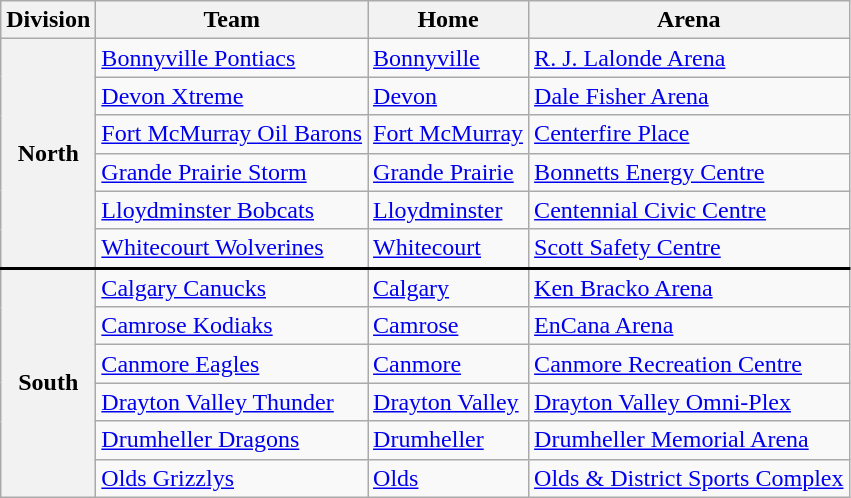<table class="wikitable">
<tr>
<th>Division</th>
<th>Team</th>
<th>Home</th>
<th>Arena</th>
</tr>
<tr>
<th rowspan="6">North</th>
<td><a href='#'>Bonnyville Pontiacs</a></td>
<td><a href='#'>Bonnyville</a></td>
<td><a href='#'>R. J. Lalonde Arena</a></td>
</tr>
<tr>
<td><a href='#'>Devon Xtreme</a></td>
<td><a href='#'>Devon</a></td>
<td><a href='#'>Dale Fisher Arena</a></td>
</tr>
<tr>
<td><a href='#'>Fort McMurray Oil Barons</a></td>
<td><a href='#'>Fort McMurray</a></td>
<td><a href='#'>Centerfire Place</a></td>
</tr>
<tr>
<td><a href='#'>Grande Prairie Storm</a></td>
<td><a href='#'>Grande Prairie</a></td>
<td><a href='#'>Bonnetts Energy Centre</a></td>
</tr>
<tr>
<td><a href='#'>Lloydminster Bobcats</a></td>
<td><a href='#'>Lloydminster</a></td>
<td><a href='#'>Centennial Civic Centre</a></td>
</tr>
<tr>
<td><a href='#'>Whitecourt Wolverines</a></td>
<td><a href='#'>Whitecourt</a></td>
<td><a href='#'>Scott Safety Centre</a></td>
</tr>
<tr style="border-top: 2px solid black;">
<th rowspan="7">South</th>
<td><a href='#'>Calgary Canucks</a></td>
<td><a href='#'>Calgary</a></td>
<td><a href='#'>Ken Bracko Arena</a></td>
</tr>
<tr>
<td><a href='#'>Camrose Kodiaks</a></td>
<td><a href='#'>Camrose</a></td>
<td><a href='#'>EnCana Arena</a></td>
</tr>
<tr>
<td><a href='#'>Canmore Eagles</a></td>
<td><a href='#'>Canmore</a></td>
<td><a href='#'>Canmore Recreation Centre</a></td>
</tr>
<tr>
<td><a href='#'>Drayton Valley Thunder</a></td>
<td><a href='#'>Drayton Valley</a></td>
<td><a href='#'>Drayton Valley Omni-Plex</a></td>
</tr>
<tr>
<td><a href='#'>Drumheller Dragons</a></td>
<td><a href='#'>Drumheller</a></td>
<td><a href='#'>Drumheller Memorial Arena</a></td>
</tr>
<tr>
<td><a href='#'>Olds Grizzlys</a></td>
<td><a href='#'>Olds</a></td>
<td><a href='#'>Olds & District Sports Complex</a></td>
</tr>
</table>
